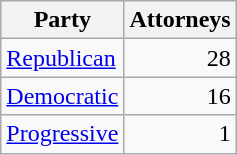<table class=wikitable style="float:right; margin:0 0 0.5em 1em;">
<tr>
<th>Party</th>
<th>Attorneys</th>
</tr>
<tr>
<td><a href='#'>Republican</a></td>
<td align=right>28</td>
</tr>
<tr>
<td><a href='#'>Democratic</a></td>
<td align=right>16</td>
</tr>
<tr>
<td><a href='#'>Progressive</a></td>
<td align=right>1</td>
</tr>
</table>
